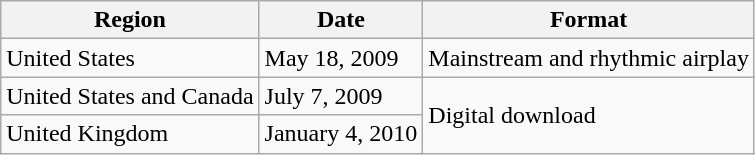<table class=wikitable>
<tr>
<th>Region</th>
<th>Date</th>
<th>Format</th>
</tr>
<tr>
<td rowspan="2">United States</td>
<td>May 18, 2009</td>
<td>Mainstream and rhythmic airplay</td>
</tr>
<tr>
<td rowspan="2">July 7, 2009</td>
<td rowspan="3">Digital download</td>
</tr>
<tr>
<td>United States and Canada</td>
</tr>
<tr>
<td>United Kingdom</td>
<td>January 4, 2010</td>
</tr>
</table>
